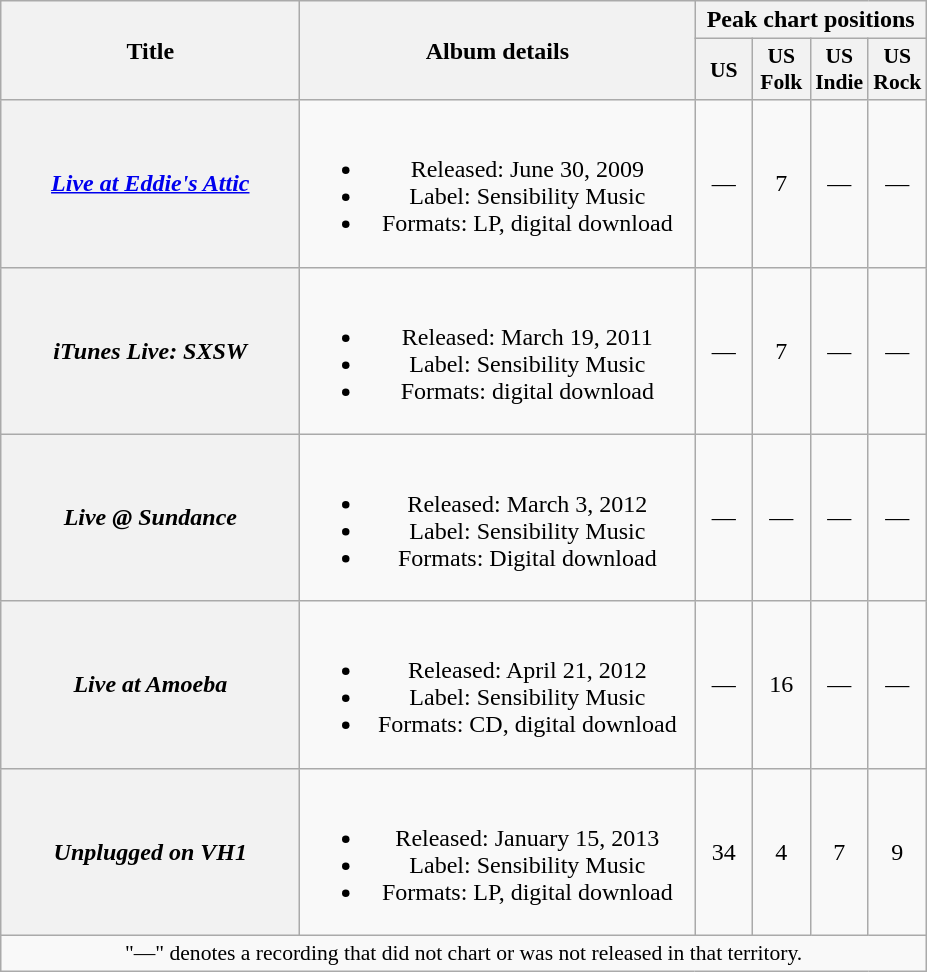<table class="wikitable plainrowheaders" style="text-align:center;">
<tr>
<th scope="col" rowspan="2" style="width:12em;">Title</th>
<th scope="col" rowspan="2" style="width:16em;">Album details</th>
<th scope="col" colspan="4">Peak chart positions</th>
</tr>
<tr>
<th scope="col" style="width:2.2em;font-size:90%;">US<br></th>
<th scope="col" style="width:2.2em;font-size:90%;">US<br>Folk<br></th>
<th scope="col" style="width:2.2em;font-size:90%;">US<br>Indie<br></th>
<th scope="col" style="width:2.2em;font-size:90%;">US<br>Rock<br></th>
</tr>
<tr>
<th scope="row"><em><a href='#'>Live at Eddie's Attic</a></em></th>
<td><br><ul><li>Released: June 30, 2009</li><li>Label: Sensibility Music</li><li>Formats: LP, digital download</li></ul></td>
<td>—</td>
<td>7</td>
<td>—</td>
<td>—</td>
</tr>
<tr>
<th scope="row"><em>iTunes Live: SXSW</em></th>
<td><br><ul><li>Released: March 19, 2011</li><li>Label: Sensibility Music</li><li>Formats: digital download</li></ul></td>
<td>—</td>
<td>7</td>
<td>—</td>
<td>—</td>
</tr>
<tr>
<th scope="row"><em>Live @ Sundance</em></th>
<td><br><ul><li>Released: March 3, 2012</li><li>Label: Sensibility Music</li><li>Formats: Digital download</li></ul></td>
<td>—</td>
<td>—</td>
<td>—</td>
<td>—</td>
</tr>
<tr>
<th scope="row"><em>Live at Amoeba</em></th>
<td><br><ul><li>Released: April 21, 2012</li><li>Label: Sensibility Music</li><li>Formats: CD, digital download</li></ul></td>
<td>—</td>
<td>16</td>
<td>—</td>
<td>—</td>
</tr>
<tr>
<th scope="row"><em>Unplugged on VH1</em></th>
<td><br><ul><li>Released: January 15, 2013</li><li>Label: Sensibility Music</li><li>Formats: LP, digital download</li></ul></td>
<td>34</td>
<td>4</td>
<td>7</td>
<td>9</td>
</tr>
<tr>
<td colspan="6" style="font-size:90%">"—" denotes a recording that did not chart or was not released in that territory.</td>
</tr>
</table>
